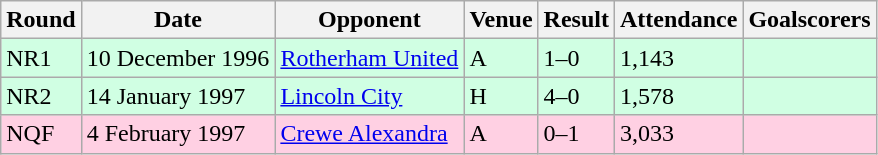<table class="wikitable">
<tr>
<th>Round</th>
<th>Date</th>
<th>Opponent</th>
<th>Venue</th>
<th>Result</th>
<th>Attendance</th>
<th>Goalscorers</th>
</tr>
<tr style="background-color: #d0ffe3;">
<td>NR1</td>
<td>10 December 1996</td>
<td><a href='#'>Rotherham United</a></td>
<td>A</td>
<td>1–0 </td>
<td>1,143</td>
<td></td>
</tr>
<tr style="background-color: #d0ffe3;">
<td>NR2</td>
<td>14 January 1997</td>
<td><a href='#'>Lincoln City</a></td>
<td>H</td>
<td>4–0</td>
<td>1,578</td>
<td></td>
</tr>
<tr style="background-color: #ffd0e3;">
<td>NQF</td>
<td>4 February 1997</td>
<td><a href='#'>Crewe Alexandra</a></td>
<td>A</td>
<td>0–1</td>
<td>3,033</td>
<td></td>
</tr>
</table>
